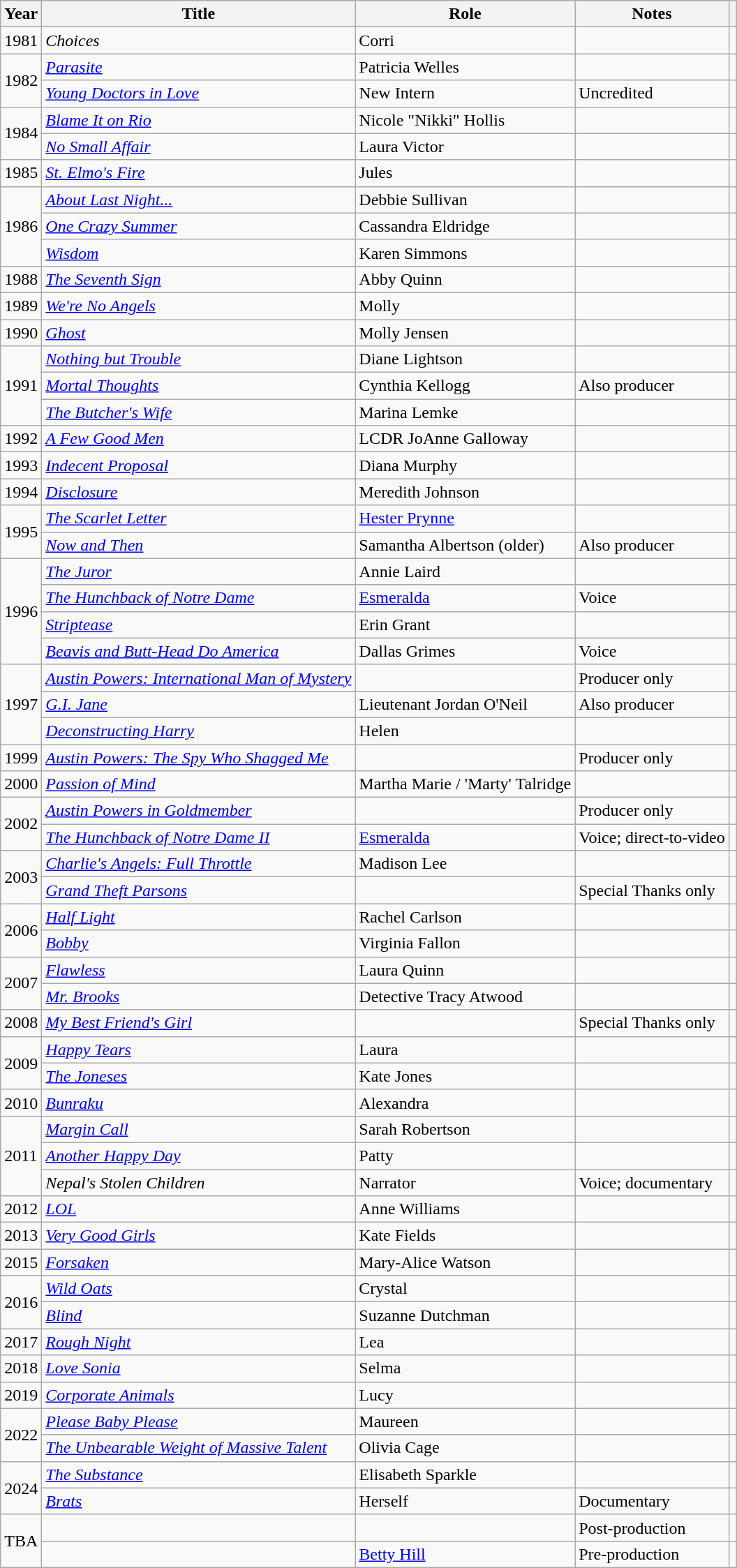<table class="wikitable sortable">
<tr>
<th>Year</th>
<th>Title</th>
<th>Role</th>
<th class=unsortable>Notes</th>
<th class=unsortable></th>
</tr>
<tr>
<td>1981</td>
<td><em>Choices</em></td>
<td>Corri</td>
<td></td>
<td style="text-align: center;"></td>
</tr>
<tr>
<td rowspan=2>1982</td>
<td><em><a href='#'>Parasite</a></em></td>
<td>Patricia Welles</td>
<td></td>
<td style="text-align: center;"></td>
</tr>
<tr>
<td><em><a href='#'>Young Doctors in Love</a></em></td>
<td>New Intern</td>
<td>Uncredited</td>
<td style="text-align: center;"></td>
</tr>
<tr>
<td rowspan=2>1984</td>
<td><em><a href='#'>Blame It on Rio</a></em></td>
<td>Nicole "Nikki" Hollis</td>
<td></td>
<td style="text-align: center;"></td>
</tr>
<tr>
<td><em><a href='#'>No Small Affair</a></em></td>
<td>Laura Victor</td>
<td></td>
<td style="text-align: center;"></td>
</tr>
<tr>
<td>1985</td>
<td><em><a href='#'>St. Elmo's Fire</a></em></td>
<td>Jules</td>
<td></td>
<td style="text-align: center;"></td>
</tr>
<tr>
<td rowspan=3>1986</td>
<td><em><a href='#'>About Last Night...</a></em></td>
<td>Debbie Sullivan</td>
<td></td>
<td style="text-align: center;"></td>
</tr>
<tr>
<td><em><a href='#'>One Crazy Summer</a></em></td>
<td>Cassandra Eldridge</td>
<td></td>
<td style="text-align: center;"></td>
</tr>
<tr>
<td><em><a href='#'>Wisdom</a></em></td>
<td>Karen Simmons</td>
<td></td>
<td style="text-align: center;"></td>
</tr>
<tr>
<td>1988</td>
<td><em><a href='#'>The Seventh Sign</a></em></td>
<td>Abby Quinn</td>
<td></td>
<td style="text-align: center;"></td>
</tr>
<tr>
<td>1989</td>
<td><em><a href='#'>We're No Angels</a></em></td>
<td>Molly</td>
<td></td>
<td style="text-align: center;"></td>
</tr>
<tr>
<td>1990</td>
<td><em><a href='#'>Ghost</a></em></td>
<td>Molly Jensen</td>
<td></td>
<td style="text-align: center;"></td>
</tr>
<tr>
<td rowspan=3>1991</td>
<td><em><a href='#'>Nothing but Trouble</a></em></td>
<td>Diane Lightson</td>
<td></td>
<td style="text-align: center;"></td>
</tr>
<tr>
<td><em><a href='#'>Mortal Thoughts</a></em></td>
<td>Cynthia Kellogg</td>
<td>Also producer</td>
<td style="text-align: center;"></td>
</tr>
<tr>
<td><em><a href='#'>The Butcher's Wife</a></em></td>
<td>Marina Lemke</td>
<td></td>
<td style="text-align: center;"></td>
</tr>
<tr>
<td>1992</td>
<td><em><a href='#'>A Few Good Men</a></em></td>
<td>LCDR JoAnne Galloway</td>
<td></td>
<td style="text-align: center;"></td>
</tr>
<tr>
<td>1993</td>
<td><em><a href='#'>Indecent Proposal</a></em></td>
<td>Diana Murphy</td>
<td></td>
<td style="text-align: center;"></td>
</tr>
<tr>
<td>1994</td>
<td><em><a href='#'>Disclosure</a></em></td>
<td>Meredith Johnson</td>
<td></td>
<td style="text-align: center;"></td>
</tr>
<tr>
<td rowspan=2>1995</td>
<td><em><a href='#'>The Scarlet Letter</a></em></td>
<td><a href='#'>Hester Prynne</a></td>
<td></td>
<td style="text-align: center;"></td>
</tr>
<tr>
<td><em><a href='#'>Now and Then</a></em></td>
<td>Samantha Albertson (older)</td>
<td>Also producer</td>
<td style="text-align: center;"></td>
</tr>
<tr>
<td rowspan=4>1996</td>
<td><em><a href='#'>The Juror</a></em></td>
<td>Annie Laird</td>
<td></td>
<td style="text-align: center;"></td>
</tr>
<tr>
<td><em><a href='#'>The Hunchback of Notre Dame</a></em></td>
<td><a href='#'>Esmeralda</a></td>
<td>Voice</td>
<td style="text-align: center;"></td>
</tr>
<tr>
<td><em><a href='#'>Striptease</a></em></td>
<td>Erin Grant</td>
<td></td>
<td style="text-align: center;"></td>
</tr>
<tr>
<td><em><a href='#'>Beavis and Butt-Head Do America</a></em></td>
<td>Dallas Grimes</td>
<td>Voice</td>
<td style="text-align: center;"></td>
</tr>
<tr>
<td rowspan=3>1997</td>
<td><em><a href='#'>Austin Powers: International Man of Mystery</a></em></td>
<td></td>
<td>Producer only</td>
<td style="text-align: center;"></td>
</tr>
<tr>
<td><em><a href='#'>G.I. Jane</a></em></td>
<td>Lieutenant Jordan O'Neil</td>
<td>Also producer</td>
<td style="text-align: center;"></td>
</tr>
<tr>
<td><em><a href='#'>Deconstructing Harry</a></em></td>
<td>Helen</td>
<td></td>
<td style="text-align: center;"></td>
</tr>
<tr>
<td>1999</td>
<td><em><a href='#'>Austin Powers: The Spy Who Shagged Me</a></em></td>
<td></td>
<td>Producer only</td>
<td style="text-align: center;"></td>
</tr>
<tr>
<td>2000</td>
<td><em><a href='#'>Passion of Mind</a></em></td>
<td>Martha Marie / 'Marty' Talridge</td>
<td></td>
<td style="text-align: center;"></td>
</tr>
<tr>
<td rowspan=2>2002</td>
<td><em><a href='#'>Austin Powers in Goldmember</a></em></td>
<td></td>
<td>Producer only</td>
<td style="text-align: center;"></td>
</tr>
<tr>
<td><em><a href='#'>The Hunchback of Notre Dame II</a></em></td>
<td><a href='#'>Esmeralda</a></td>
<td>Voice; direct-to-video</td>
<td style="text-align: center;"></td>
</tr>
<tr>
<td rowspan=2>2003</td>
<td><em><a href='#'>Charlie's Angels: Full Throttle</a></em></td>
<td>Madison Lee</td>
<td></td>
<td style="text-align: center;"></td>
</tr>
<tr>
<td><em><a href='#'>Grand Theft Parsons</a></em></td>
<td></td>
<td>Special Thanks only</td>
<td style="text-align: center;"></td>
</tr>
<tr>
<td rowspan="2">2006</td>
<td><em><a href='#'>Half Light</a></em></td>
<td>Rachel Carlson</td>
<td></td>
<td style="text-align: center;"></td>
</tr>
<tr>
<td><em><a href='#'>Bobby</a></em></td>
<td>Virginia Fallon</td>
<td></td>
<td style="text-align: center;"></td>
</tr>
<tr>
<td rowspan="2">2007</td>
<td><em><a href='#'>Flawless</a></em></td>
<td>Laura Quinn</td>
<td></td>
<td style="text-align: center;"></td>
</tr>
<tr>
<td><em><a href='#'>Mr. Brooks</a></em></td>
<td>Detective Tracy Atwood</td>
<td></td>
<td style="text-align: center;"></td>
</tr>
<tr>
<td>2008</td>
<td><em><a href='#'>My Best Friend's Girl</a></em></td>
<td></td>
<td>Special Thanks only</td>
<td style="text-align: center;"></td>
</tr>
<tr>
<td rowspan="2">2009</td>
<td><em><a href='#'>Happy Tears</a></em></td>
<td>Laura</td>
<td></td>
<td style="text-align: center;"></td>
</tr>
<tr>
<td><em><a href='#'>The Joneses</a></em></td>
<td>Kate Jones</td>
<td></td>
<td style="text-align: center;"></td>
</tr>
<tr>
<td>2010</td>
<td><em><a href='#'>Bunraku</a></em></td>
<td>Alexandra</td>
<td></td>
<td style="text-align: center;"></td>
</tr>
<tr>
<td rowspan=3>2011</td>
<td><em><a href='#'>Margin Call</a></em></td>
<td>Sarah Robertson</td>
<td></td>
<td style="text-align: center;"></td>
</tr>
<tr>
<td><em><a href='#'>Another Happy Day</a></em></td>
<td>Patty</td>
<td></td>
<td style="text-align: center;"></td>
</tr>
<tr>
<td><em>Nepal's Stolen Children</em></td>
<td>Narrator</td>
<td>Voice; documentary</td>
<td style="text-align: center;"></td>
</tr>
<tr>
<td>2012</td>
<td><em><a href='#'>LOL</a></em></td>
<td>Anne Williams</td>
<td></td>
<td style="text-align: center;"></td>
</tr>
<tr>
<td>2013</td>
<td><em><a href='#'>Very Good Girls</a></em></td>
<td>Kate Fields</td>
<td></td>
<td style="text-align: center;"></td>
</tr>
<tr>
<td>2015</td>
<td><em><a href='#'>Forsaken</a></em></td>
<td>Mary-Alice Watson</td>
<td></td>
<td style="text-align: center;"></td>
</tr>
<tr>
<td rowspan=2>2016</td>
<td><em><a href='#'>Wild Oats</a></em></td>
<td>Crystal</td>
<td></td>
<td style="text-align: center;"></td>
</tr>
<tr>
<td><em><a href='#'>Blind</a></em></td>
<td>Suzanne Dutchman</td>
<td></td>
<td style="text-align: center;"></td>
</tr>
<tr>
<td>2017</td>
<td><em><a href='#'>Rough Night</a></em></td>
<td>Lea</td>
<td></td>
<td style="text-align: center;"></td>
</tr>
<tr>
<td>2018</td>
<td><em><a href='#'>Love Sonia</a></em></td>
<td>Selma</td>
<td></td>
<td style="text-align: center;"></td>
</tr>
<tr>
<td>2019</td>
<td><em><a href='#'>Corporate Animals</a></em></td>
<td>Lucy</td>
<td></td>
<td style="text-align: center;"></td>
</tr>
<tr>
<td rowspan=2>2022</td>
<td><em><a href='#'>Please Baby Please</a></em></td>
<td>Maureen</td>
<td></td>
<td style="text-align: center;"></td>
</tr>
<tr>
<td><em><a href='#'>The Unbearable Weight of Massive Talent</a></em></td>
<td>Olivia Cage</td>
<td></td>
<td style="text-align: center;"></td>
</tr>
<tr>
<td rowspan="2">2024</td>
<td><em><a href='#'>The Substance</a></em></td>
<td>Elisabeth Sparkle</td>
<td></td>
<td style="text-align: center;"></td>
</tr>
<tr>
<td><em><a href='#'>Brats</a></em></td>
<td>Herself</td>
<td>Documentary</td>
<td style="text-align: center;"></td>
</tr>
<tr>
<td rowspan="2">TBA</td>
<td></td>
<td></td>
<td>Post-production</td>
<td style="text-align: center;"></td>
</tr>
<tr>
<td></td>
<td><a href='#'>Betty Hill</a></td>
<td>Pre-production</td>
<td style="text-align: center;"></td>
</tr>
</table>
